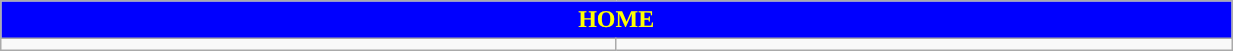<table class="wikitable collapsible collapsed" style="width:65%">
<tr>
<th colspan=5 ! style="color:yellow; background:blue">HOME</th>
</tr>
<tr>
<td></td>
<td></td>
</tr>
</table>
